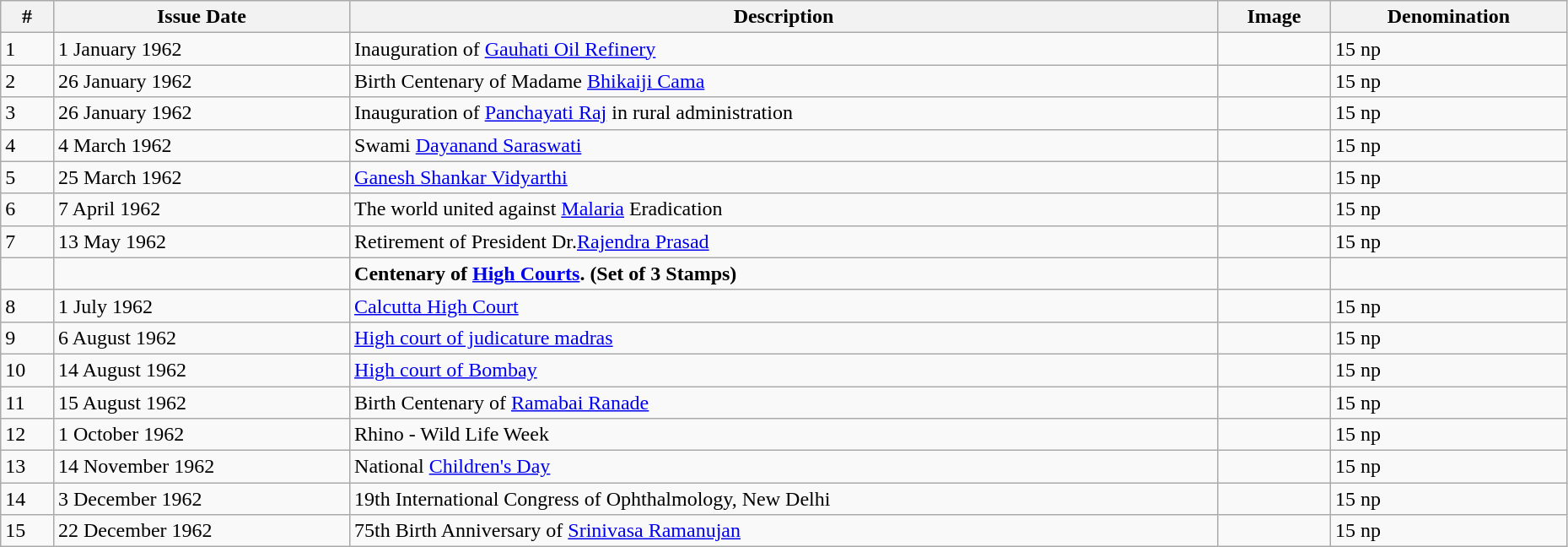<table class = "wikitable" style = "text-align:justify" width = "98%">
<tr>
<th>#</th>
<th>Issue Date</th>
<th>Description</th>
<th>Image</th>
<th>Denomination</th>
</tr>
<tr>
<td>1</td>
<td>1 January 1962</td>
<td>Inauguration of <a href='#'>Gauhati Oil Refinery</a></td>
<td></td>
<td>15 np</td>
</tr>
<tr>
<td>2</td>
<td>26 January 1962</td>
<td>Birth Centenary of Madame <a href='#'>Bhikaiji Cama</a></td>
<td></td>
<td>15 np</td>
</tr>
<tr>
<td>3</td>
<td>26 January 1962</td>
<td>Inauguration of <a href='#'>Panchayati Raj</a> in rural administration</td>
<td></td>
<td>15 np</td>
</tr>
<tr>
<td>4</td>
<td>4 March 1962</td>
<td>Swami <a href='#'>Dayanand Saraswati</a></td>
<td></td>
<td>15 np</td>
</tr>
<tr>
<td>5</td>
<td>25 March 1962</td>
<td><a href='#'>Ganesh Shankar Vidyarthi</a></td>
<td></td>
<td>15 np</td>
</tr>
<tr>
<td>6</td>
<td>7 April 1962</td>
<td>The world united against <a href='#'>Malaria</a> Eradication</td>
<td></td>
<td>15 np</td>
</tr>
<tr>
<td>7</td>
<td>13 May 1962</td>
<td>Retirement of President Dr.<a href='#'>Rajendra Prasad</a></td>
<td></td>
<td>15 np</td>
</tr>
<tr>
<td></td>
<td></td>
<td><strong>Centenary of <a href='#'>High Courts</a>. (Set of 3 Stamps)</strong></td>
<td></td>
<td></td>
</tr>
<tr>
<td>8</td>
<td>1 July 1962</td>
<td><a href='#'>Calcutta High Court</a></td>
<td></td>
<td>15 np</td>
</tr>
<tr>
<td>9</td>
<td>6 August 1962</td>
<td><a href='#'>High court of judicature madras</a></td>
<td></td>
<td>15 np</td>
</tr>
<tr>
<td>10</td>
<td>14 August 1962</td>
<td><a href='#'>High court of Bombay</a></td>
<td></td>
<td>15 np</td>
</tr>
<tr>
<td>11</td>
<td>15 August 1962</td>
<td>Birth Centenary of <a href='#'>Ramabai Ranade</a></td>
<td></td>
<td>15 np</td>
</tr>
<tr>
<td>12</td>
<td>1 October 1962</td>
<td>Rhino - Wild Life Week</td>
<td></td>
<td>15 np</td>
</tr>
<tr>
<td>13</td>
<td>14 November 1962</td>
<td>National <a href='#'>Children's Day</a></td>
<td></td>
<td>15 np</td>
</tr>
<tr>
<td>14</td>
<td>3 December 1962</td>
<td>19th International Congress of Ophthalmology, New Delhi</td>
<td></td>
<td>15 np</td>
</tr>
<tr>
<td>15</td>
<td>22 December 1962</td>
<td>75th Birth Anniversary of <a href='#'>Srinivasa Ramanujan</a></td>
<td></td>
<td>15 np</td>
</tr>
</table>
